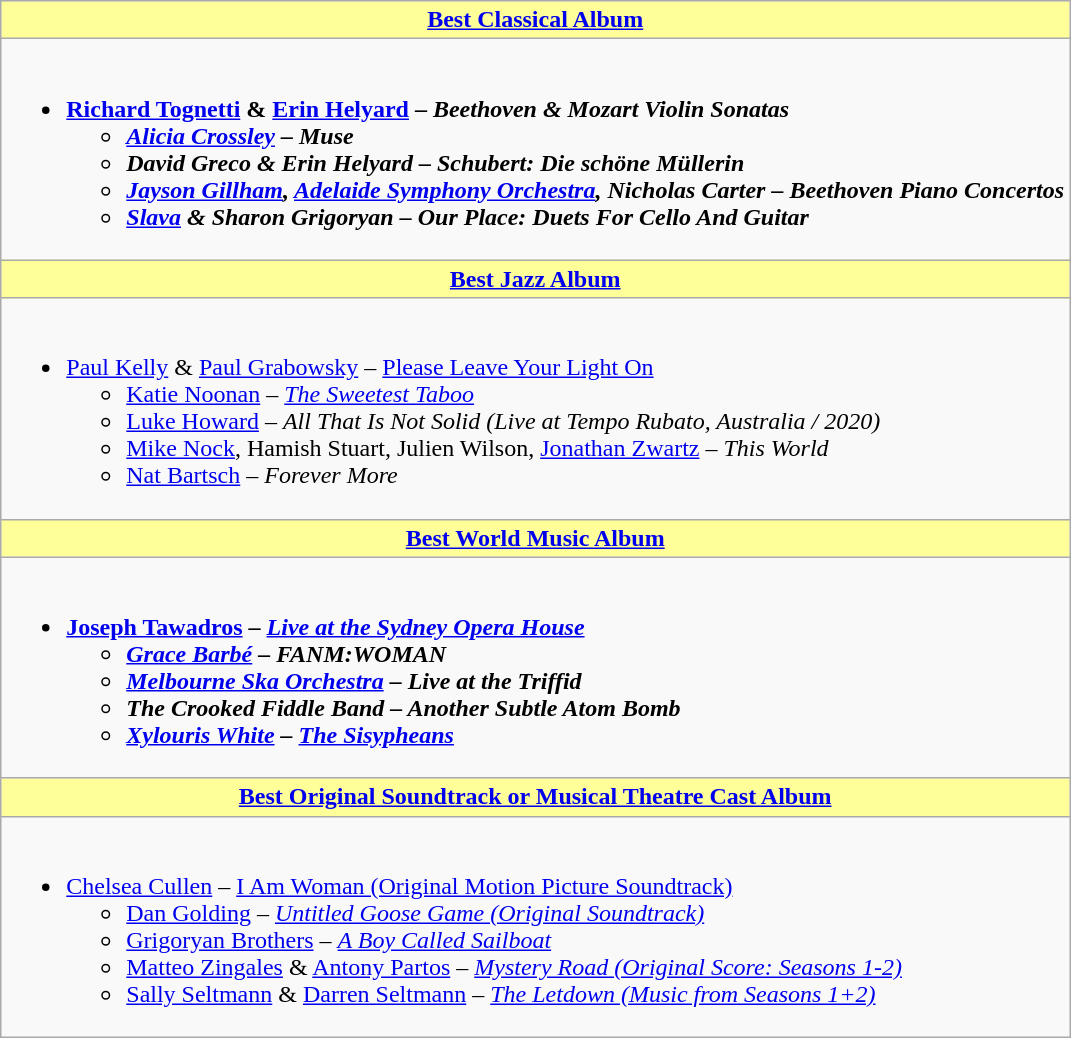<table class=wikitable style="width=150%">
<tr>
<th style="background:#ff9; width=;"50%"><a href='#'>Best Classical Album</a></th>
</tr>
<tr>
<td><br><ul><li><strong><a href='#'>Richard Tognetti</a> & <a href='#'>Erin Helyard</a> – <em>Beethoven & Mozart Violin Sonatas<strong><em><ul><li><a href='#'>Alicia Crossley</a> – </em>Muse<em></li><li>David Greco & Erin Helyard – </em>Schubert: Die schöne Müllerin<em></li><li><a href='#'>Jayson Gillham</a>, <a href='#'>Adelaide Symphony Orchestra</a>, Nicholas Carter – </em>Beethoven Piano Concertos<em></li><li><a href='#'>Slava</a> & Sharon Grigoryan – </em>Our Place: Duets For Cello And Guitar<em></li></ul></li></ul></td>
</tr>
<tr>
<th style="background:#ff9; width=;"50%"><a href='#'>Best Jazz Album</a></th>
</tr>
<tr>
<td><br><ul><li></strong><a href='#'>Paul Kelly</a> & <a href='#'>Paul Grabowsky</a> – </em><a href='#'>Please Leave Your Light On</a></em></strong><ul><li><a href='#'>Katie Noonan</a> – <a href='#'><em>The Sweetest Taboo</em></a></li><li><a href='#'>Luke Howard</a> – <em>All That Is Not Solid (Live at Tempo Rubato, Australia / 2020)</em></li><li><a href='#'>Mike Nock</a>, Hamish Stuart, Julien Wilson, <a href='#'>Jonathan Zwartz</a> – <em>This World</em></li><li><a href='#'>Nat Bartsch</a> – <em>Forever More</em> </li></ul></li></ul></td>
</tr>
<tr>
<th style="background:#ff9; width=;"50%"><a href='#'>Best World Music Album</a></th>
</tr>
<tr>
<td><br><ul><li><strong><a href='#'>Joseph Tawadros</a> – <em><a href='#'>Live at the Sydney Opera House</a><strong><em><ul><li><a href='#'>Grace Barbé</a> – </em>FANM:WOMAN<em></li><li><a href='#'>Melbourne Ska Orchestra</a> – </em>Live at the Triffid<em></li><li>The Crooked Fiddle Band – </em>Another Subtle Atom Bomb<em></li><li><a href='#'>Xylouris White</a> – </em><a href='#'>The Sisypheans</a><em></li></ul></li></ul></td>
</tr>
<tr>
<th style="background:#ff9; width=;"50%"><a href='#'>Best Original Soundtrack or Musical Theatre Cast Album</a></th>
</tr>
<tr>
<td><br><ul><li></strong><a href='#'>Chelsea Cullen</a> – </em><a href='#'>I Am Woman (Original Motion Picture Soundtrack)</a></em></strong><ul><li><a href='#'>Dan Golding</a> – <em><a href='#'>Untitled Goose Game (Original Soundtrack)</a></em></li><li><a href='#'>Grigoryan Brothers</a> – <em><a href='#'>A Boy Called Sailboat</a></em></li><li><a href='#'>Matteo Zingales</a> & <a href='#'>Antony Partos</a> – <em><a href='#'>Mystery Road (Original Score: Seasons 1-2)</a></em></li><li><a href='#'>Sally Seltmann</a> & <a href='#'>Darren Seltmann</a> – <em><a href='#'>The Letdown (Music from Seasons 1+2)</a></em></li></ul></li></ul></td>
</tr>
</table>
